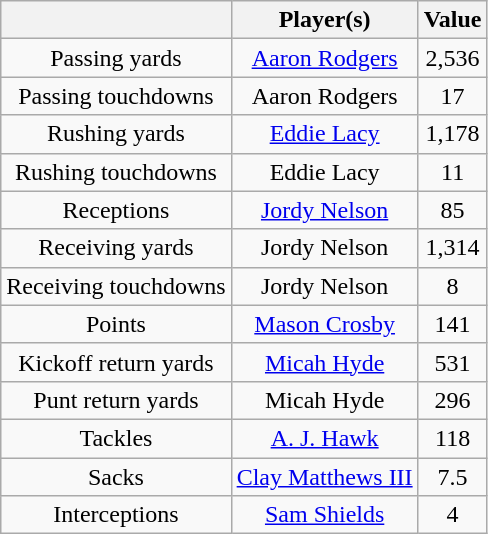<table class="wikitable" style="text-align:center">
<tr>
<th></th>
<th>Player(s)</th>
<th>Value</th>
</tr>
<tr>
<td>Passing yards</td>
<td><a href='#'>Aaron Rodgers</a></td>
<td>2,536</td>
</tr>
<tr>
<td>Passing touchdowns</td>
<td>Aaron Rodgers</td>
<td>17</td>
</tr>
<tr>
<td>Rushing yards</td>
<td><a href='#'>Eddie Lacy</a></td>
<td>1,178</td>
</tr>
<tr>
<td>Rushing touchdowns</td>
<td>Eddie Lacy</td>
<td>11</td>
</tr>
<tr>
<td>Receptions</td>
<td><a href='#'>Jordy Nelson</a></td>
<td>85</td>
</tr>
<tr>
<td>Receiving yards</td>
<td>Jordy Nelson</td>
<td>1,314</td>
</tr>
<tr>
<td>Receiving touchdowns</td>
<td>Jordy Nelson</td>
<td>8</td>
</tr>
<tr>
<td>Points</td>
<td><a href='#'>Mason Crosby</a></td>
<td>141</td>
</tr>
<tr>
<td>Kickoff return yards</td>
<td><a href='#'>Micah Hyde</a></td>
<td>531</td>
</tr>
<tr>
<td>Punt return yards</td>
<td>Micah Hyde</td>
<td>296</td>
</tr>
<tr>
<td>Tackles</td>
<td><a href='#'>A. J. Hawk</a></td>
<td>118</td>
</tr>
<tr>
<td>Sacks</td>
<td><a href='#'>Clay Matthews III</a></td>
<td>7.5</td>
</tr>
<tr>
<td>Interceptions</td>
<td><a href='#'>Sam Shields</a></td>
<td>4</td>
</tr>
</table>
